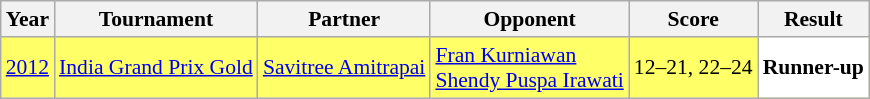<table class="sortable wikitable" style="font-size: 90%;">
<tr>
<th>Year</th>
<th>Tournament</th>
<th>Partner</th>
<th>Opponent</th>
<th>Score</th>
<th>Result</th>
</tr>
<tr style="background:#FFFF67">
<td align="center"><a href='#'>2012</a></td>
<td align="left"><a href='#'>India Grand Prix Gold</a></td>
<td align="left"> <a href='#'>Savitree Amitrapai</a></td>
<td align="left"> <a href='#'>Fran Kurniawan</a> <br>  <a href='#'>Shendy Puspa Irawati</a></td>
<td align="left">12–21, 22–24</td>
<td style="text-align:left; background:white"> <strong>Runner-up</strong></td>
</tr>
</table>
